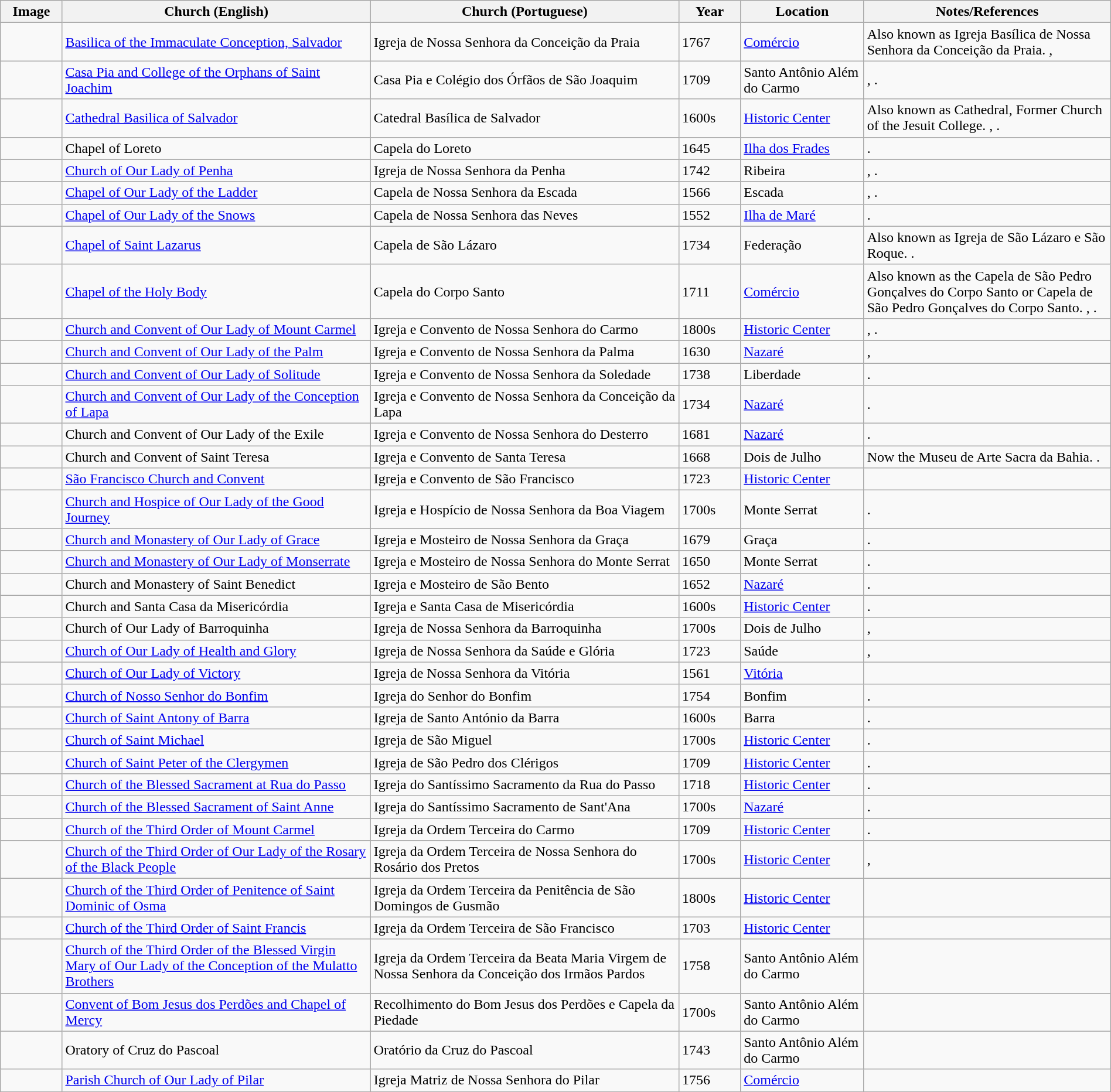<table class="wikitable sortable"  style="width:100%;">
<tr>
<th width="5%" align="left" class="unsortable">Image</th>
<th width="25%" align="left">Church (English)</th>
<th width="25%" align="left">Church (Portuguese)</th>
<th width="5%" align="left">Year</th>
<th width="10%" align="left">Location</th>
<th width="20%" align="left" class="unsortable">Notes/References</th>
</tr>
<tr>
<td align=center></td>
<td><a href='#'>Basilica of the Immaculate Conception, Salvador</a></td>
<td>Igreja de Nossa Senhora da Conceição da Praia</td>
<td>1767</td>
<td><a href='#'>Comércio</a><br><small></small></td>
<td>Also known as Igreja Basílica de Nossa Senhora da Conceição da Praia. , </td>
</tr>
<tr>
<td align=center></td>
<td><a href='#'>Casa Pia and College of the Orphans of Saint Joachim</a></td>
<td>Casa Pia e Colégio dos Órfãos de São Joaquim</td>
<td>1709</td>
<td>Santo Antônio Além do Carmo<br><small></small></td>
<td>, .</td>
</tr>
<tr>
<td align=center></td>
<td><a href='#'>Cathedral Basilica of Salvador</a></td>
<td>Catedral Basílica de Salvador</td>
<td>1600s</td>
<td><a href='#'>Historic Center</a><br><small></small></td>
<td>Also known as Cathedral, Former Church of the Jesuit College. , .</td>
</tr>
<tr>
<td align=center></td>
<td>Chapel of Loreto</td>
<td>Capela do Loreto</td>
<td>1645</td>
<td><a href='#'>Ilha dos Frades</a><br><small></small></td>
<td>.</td>
</tr>
<tr>
<td align=center></td>
<td><a href='#'>Church of Our Lady of Penha</a></td>
<td>Igreja de Nossa Senhora da Penha</td>
<td>1742</td>
<td>Ribeira<br><small></small></td>
<td>, .</td>
</tr>
<tr>
<td align=center></td>
<td><a href='#'>Chapel of Our Lady of the Ladder</a></td>
<td>Capela de Nossa Senhora da Escada</td>
<td>1566</td>
<td>Escada<br><small></small></td>
<td>, .</td>
</tr>
<tr>
<td align=center></td>
<td><a href='#'>Chapel of Our Lady of the Snows</a></td>
<td>Capela de Nossa Senhora das Neves</td>
<td>1552</td>
<td><a href='#'>Ilha de Maré</a><br><small></small></td>
<td>.</td>
</tr>
<tr>
<td align=center></td>
<td><a href='#'>Chapel of Saint Lazarus</a></td>
<td>Capela de São Lázaro</td>
<td>1734</td>
<td>Federação<br><small></small></td>
<td>Also known as Igreja de São Lázaro e São Roque. .</td>
</tr>
<tr>
<td align=center></td>
<td><a href='#'>Chapel of the Holy Body</a></td>
<td>Capela do Corpo Santo</td>
<td>1711</td>
<td><a href='#'>Comércio</a><br><small></small></td>
<td>Also known as the Capela de São Pedro Gonçalves do Corpo Santo or Capela de São Pedro Gonçalves do Corpo Santo. , .</td>
</tr>
<tr>
<td align=center></td>
<td><a href='#'>Church and Convent of Our Lady of Mount Carmel</a></td>
<td>Igreja e Convento de Nossa Senhora do Carmo</td>
<td>1800s</td>
<td><a href='#'>Historic Center</a><br><small></small></td>
<td>, .</td>
</tr>
<tr>
<td align=center></td>
<td><a href='#'>Church and Convent of Our Lady of the Palm</a></td>
<td>Igreja e Convento de Nossa Senhora da Palma</td>
<td>1630</td>
<td><a href='#'>Nazaré</a><br><small></small></td>
<td>, </td>
</tr>
<tr>
<td align=center></td>
<td><a href='#'>Church and Convent of Our Lady of Solitude</a></td>
<td>Igreja e Convento de Nossa Senhora da Soledade</td>
<td>1738</td>
<td>Liberdade<br><small></small></td>
<td>.</td>
</tr>
<tr>
<td align=center></td>
<td><a href='#'>Church and Convent of Our Lady of the Conception of Lapa</a></td>
<td>Igreja e Convento de Nossa Senhora da Conceição da Lapa</td>
<td>1734</td>
<td><a href='#'>Nazaré</a><br><small></small></td>
<td>.</td>
</tr>
<tr>
<td align=center></td>
<td>Church and Convent of Our Lady of the Exile</td>
<td>Igreja e Convento de Nossa Senhora do Desterro</td>
<td>1681</td>
<td><a href='#'>Nazaré</a><br><small></small></td>
<td>.</td>
</tr>
<tr>
<td align=center></td>
<td>Church and Convent of Saint Teresa</td>
<td>Igreja e Convento de Santa Teresa</td>
<td>1668</td>
<td>Dois de Julho<br><small></small></td>
<td>Now the Museu de Arte Sacra da Bahia. .</td>
</tr>
<tr>
<td align=center></td>
<td><a href='#'>São Francisco Church and Convent</a></td>
<td>Igreja e Convento de São Francisco</td>
<td>1723</td>
<td><a href='#'>Historic Center</a><br><small></small></td>
<td></td>
</tr>
<tr>
<td align=center></td>
<td><a href='#'>Church and Hospice of Our Lady of the Good Journey</a></td>
<td>Igreja e Hospício de Nossa Senhora da Boa Viagem</td>
<td>1700s</td>
<td>Monte Serrat<br><small></small></td>
<td>.</td>
</tr>
<tr>
<td align=center></td>
<td><a href='#'>Church and Monastery of Our Lady of Grace</a></td>
<td>Igreja e Mosteiro de Nossa Senhora da Graça</td>
<td>1679</td>
<td>Graça<br><small></small></td>
<td>.</td>
</tr>
<tr>
<td align=center></td>
<td><a href='#'>Church and Monastery of Our Lady of Monserrate</a></td>
<td>Igreja e Mosteiro de Nossa Senhora do Monte Serrat</td>
<td>1650</td>
<td>Monte Serrat<br><small></small></td>
<td>.</td>
</tr>
<tr>
<td align=center></td>
<td>Church and Monastery of Saint Benedict</td>
<td>Igreja e Mosteiro de São Bento</td>
<td>1652</td>
<td><a href='#'>Nazaré</a><br><small></small></td>
<td>.</td>
</tr>
<tr>
<td align=center></td>
<td>Church and Santa Casa da Misericórdia</td>
<td>Igreja e Santa Casa de Misericórdia</td>
<td>1600s</td>
<td><a href='#'>Historic Center</a><br><small></small></td>
<td>.</td>
</tr>
<tr>
<td align=center></td>
<td>Church of Our Lady of Barroquinha</td>
<td>Igreja de Nossa Senhora da Barroquinha</td>
<td>1700s</td>
<td>Dois de Julho<br><small></small></td>
<td>, </td>
</tr>
<tr>
<td align=center></td>
<td><a href='#'>Church of Our Lady of Health and Glory</a></td>
<td>Igreja de Nossa Senhora da Saúde e Glória</td>
<td>1723</td>
<td>Saúde<br><small></small></td>
<td>, </td>
</tr>
<tr>
<td align=center></td>
<td><a href='#'>Church of Our Lady of Victory</a></td>
<td>Igreja de Nossa Senhora da Vitória</td>
<td>1561</td>
<td><a href='#'>Vitória</a><br><small></small></td>
<td></td>
</tr>
<tr>
<td align=center></td>
<td><a href='#'>Church of Nosso Senhor do Bonfim</a></td>
<td>Igreja do Senhor do Bonfim</td>
<td>1754</td>
<td>Bonfim<br><small></small></td>
<td>.</td>
</tr>
<tr>
<td align=center></td>
<td><a href='#'>Church of Saint Antony of Barra</a></td>
<td>Igreja de Santo António da Barra</td>
<td>1600s</td>
<td>Barra<br><small></small></td>
<td>.</td>
</tr>
<tr>
<td align=center></td>
<td><a href='#'>Church of Saint Michael</a></td>
<td>Igreja de São Miguel</td>
<td>1700s</td>
<td><a href='#'>Historic Center</a><br><small></small></td>
<td>.</td>
</tr>
<tr>
<td align=center></td>
<td><a href='#'>Church of Saint Peter of the Clergymen</a></td>
<td>Igreja de São Pedro dos Clérigos</td>
<td>1709</td>
<td><a href='#'>Historic Center</a><br><small></small></td>
<td>.</td>
</tr>
<tr>
<td align=center></td>
<td><a href='#'>Church of the Blessed Sacrament at Rua do Passo</a></td>
<td>Igreja do Santíssimo Sacramento da Rua do Passo</td>
<td>1718</td>
<td><a href='#'>Historic Center</a><br><small></small></td>
<td>.</td>
</tr>
<tr>
<td align=center></td>
<td><a href='#'>Church of the Blessed Sacrament of Saint Anne</a></td>
<td>Igreja do Santíssimo Sacramento de Sant'Ana</td>
<td>1700s</td>
<td><a href='#'>Nazaré</a><br><small></small></td>
<td>.</td>
</tr>
<tr>
<td align=center></td>
<td><a href='#'>Church of the Third Order of Mount Carmel</a></td>
<td>Igreja da Ordem Terceira do Carmo</td>
<td>1709</td>
<td><a href='#'>Historic Center</a><br><small></small></td>
<td>.</td>
</tr>
<tr>
<td align=center></td>
<td><a href='#'>Church of the Third Order of Our Lady of the Rosary of the Black People</a></td>
<td>Igreja da Ordem Terceira de Nossa Senhora do Rosário dos Pretos</td>
<td>1700s</td>
<td><a href='#'>Historic Center</a><br><small></small></td>
<td>, </td>
</tr>
<tr>
<td align=center></td>
<td><a href='#'>Church of the Third Order of Penitence of Saint Dominic of Osma</a></td>
<td>Igreja da Ordem Terceira da Penitência de São Domingos de Gusmão</td>
<td>1800s</td>
<td><a href='#'>Historic Center</a><br><small></small></td>
<td></td>
</tr>
<tr>
<td align=center></td>
<td><a href='#'>Church of the Third Order of Saint Francis</a></td>
<td>Igreja da Ordem Terceira de São Francisco</td>
<td>1703</td>
<td><a href='#'>Historic Center</a><br><small></small></td>
<td></td>
</tr>
<tr>
<td align=center></td>
<td><a href='#'>Church of the Third Order of the Blessed Virgin Mary of Our Lady of the Conception of the Mulatto Brothers</a></td>
<td>Igreja da Ordem Terceira da Beata Maria Virgem de Nossa Senhora da Conceição dos Irmãos Pardos</td>
<td>1758</td>
<td>Santo Antônio Além do Carmo<br><small></small></td>
<td></td>
</tr>
<tr>
<td align=center></td>
<td><a href='#'>Convent of Bom Jesus dos Perdões and Chapel of Mercy</a></td>
<td>Recolhimento do Bom Jesus dos Perdões e Capela da Piedade</td>
<td>1700s</td>
<td>Santo Antônio Além do Carmo<br><small></small></td>
<td></td>
</tr>
<tr>
<td align=center></td>
<td>Oratory of Cruz do Pascoal</td>
<td>Oratório da Cruz do Pascoal</td>
<td>1743</td>
<td>Santo Antônio Além do Carmo<br><small></small></td>
<td></td>
</tr>
<tr>
<td align=center></td>
<td><a href='#'>Parish Church of Our Lady of Pilar</a></td>
<td>Igreja Matriz de Nossa Senhora do Pilar</td>
<td>1756</td>
<td><a href='#'>Comércio</a><br><small></small></td>
<td></td>
</tr>
<tr>
</tr>
</table>
